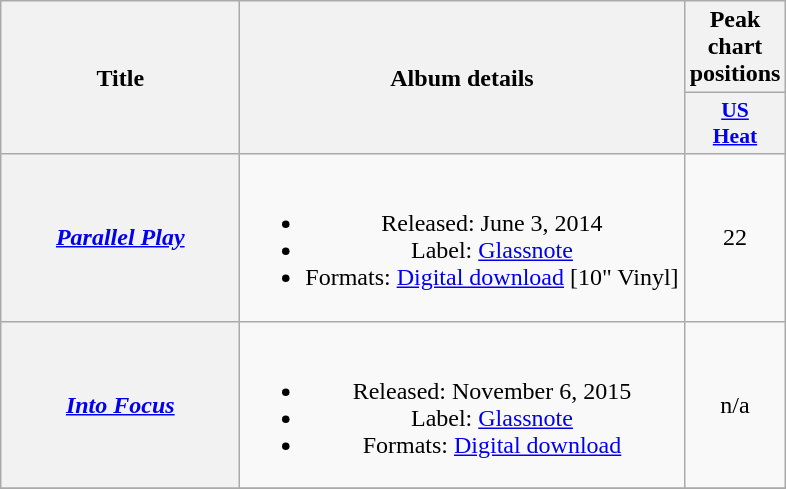<table class="wikitable plainrowheaders" style="text-align:center;" border="1">
<tr>
<th scope="col" rowspan="2" style="width:9.5em">Title</th>
<th scope="col" rowspan="2">Album details</th>
<th scope="col" colspan="1">Peak chart positions</th>
</tr>
<tr>
<th scope="col" style="width:3em;font-size:90%;"><a href='#'>US<br>Heat</a><br></th>
</tr>
<tr>
<th scope="row"><em><a href='#'>Parallel Play</a></em></th>
<td><br><ul><li>Released: June 3, 2014</li><li>Label: <a href='#'>Glassnote</a></li><li>Formats: <a href='#'>Digital download</a> [10" Vinyl]</li></ul></td>
<td>22</td>
</tr>
<tr>
<th scope="row"><em><a href='#'>Into Focus</a></em></th>
<td><br><ul><li>Released: November 6, 2015</li><li>Label: <a href='#'>Glassnote</a></li><li>Formats: <a href='#'>Digital download</a></li></ul></td>
<td>n/a</td>
</tr>
<tr>
</tr>
</table>
